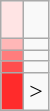<table class="wikitable">
<tr>
<td style="background:#ffe4e4;">  </td>
<td></td>
</tr>
<tr>
<td style="background:#ffb7b7;"></td>
<td></td>
</tr>
<tr>
<td style="background:#ff7d7d;"></td>
<td></td>
</tr>
<tr>
<td style="background:#ff4e4e;"></td>
<td></td>
</tr>
<tr>
<td style="background:#ff2b2b;"></td>
<td>></td>
</tr>
</table>
